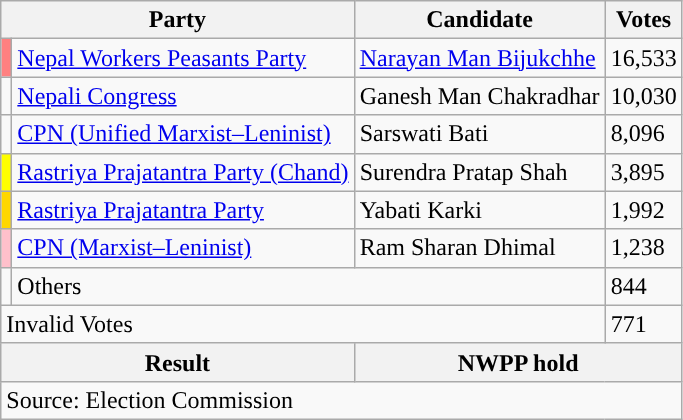<table class="wikitable">
<tr>
<th colspan="2">Party</th>
<th>Candidate</th>
<th>Votes</th>
</tr>
<tr>
<td style="background-color:#FF8080"></td>
<td><a href='#'>Nepal Workers Peasants Party</a></td>
<td><a href='#'>Narayan Man Bijukchhe</a></td>
<td>16,533</td>
</tr>
<tr>
<td style="background-color:"></td>
<td><a href='#'>Nepali Congress</a></td>
<td>Ganesh Man Chakradhar</td>
<td>10,030</td>
</tr>
<tr>
<td style="background-color:"></td>
<td><a href='#'>CPN (Unified Marxist–Leninist)</a></td>
<td>Sarswati Bati</td>
<td>8,096</td>
</tr>
<tr>
<td style="background-color:yellow"></td>
<td><a href='#'>Rastriya Prajatantra Party (Chand)</a></td>
<td>Surendra Pratap Shah</td>
<td>3,895</td>
</tr>
<tr>
<td style="background-color:gold"></td>
<td><a href='#'>Rastriya Prajatantra Party</a></td>
<td>Yabati Karki</td>
<td>1,992</td>
</tr>
<tr>
<td style="background-color:pink"></td>
<td><a href='#'>CPN (Marxist–Leninist)</a></td>
<td>Ram Sharan Dhimal</td>
<td>1,238</td>
</tr>
<tr>
<td></td>
<td colspan="2">Others</td>
<td>844</td>
</tr>
<tr>
<td colspan="3">Invalid Votes</td>
<td>771</td>
</tr>
<tr>
<th colspan="2">Result</th>
<th colspan="2">NWPP hold</th>
</tr>
<tr>
<td colspan="4">Source: Election Commission</td>
</tr>
</table>
